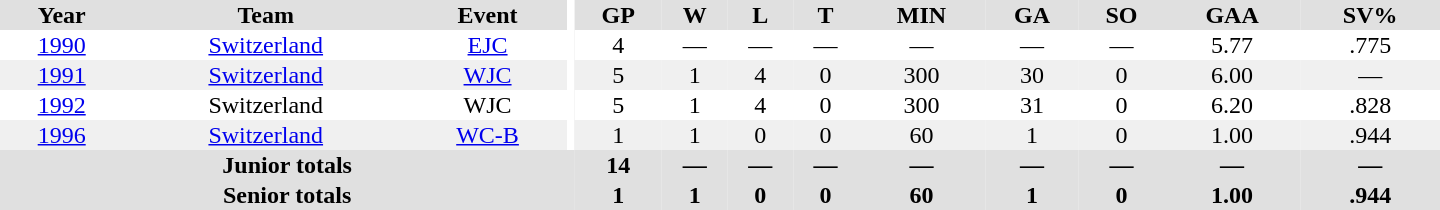<table border="0" cellpadding="1" cellspacing="0" ID="Table3" style="text-align:center; width:60em">
<tr ALIGN="center" bgcolor="#e0e0e0">
<th>Year</th>
<th>Team</th>
<th>Event</th>
<th rowspan="99" bgcolor="#ffffff"></th>
<th>GP</th>
<th>W</th>
<th>L</th>
<th>T</th>
<th>MIN</th>
<th>GA</th>
<th>SO</th>
<th>GAA</th>
<th>SV%</th>
</tr>
<tr>
<td><a href='#'>1990</a></td>
<td><a href='#'>Switzerland</a></td>
<td><a href='#'>EJC</a></td>
<td>4</td>
<td>—</td>
<td>—</td>
<td>—</td>
<td>—</td>
<td>—</td>
<td>—</td>
<td>5.77</td>
<td>.775</td>
</tr>
<tr bgcolor="#f0f0f0">
<td><a href='#'>1991</a></td>
<td><a href='#'>Switzerland</a></td>
<td><a href='#'>WJC</a></td>
<td>5</td>
<td>1</td>
<td>4</td>
<td>0</td>
<td>300</td>
<td>30</td>
<td>0</td>
<td>6.00</td>
<td>—</td>
</tr>
<tr>
<td><a href='#'>1992</a></td>
<td>Switzerland</td>
<td>WJC</td>
<td>5</td>
<td>1</td>
<td>4</td>
<td>0</td>
<td>300</td>
<td>31</td>
<td>0</td>
<td>6.20</td>
<td>.828</td>
</tr>
<tr bgcolor="#f0f0f0">
<td><a href='#'>1996</a></td>
<td><a href='#'>Switzerland</a></td>
<td><a href='#'>WC-B</a></td>
<td>1</td>
<td>1</td>
<td>0</td>
<td>0</td>
<td>60</td>
<td>1</td>
<td>0</td>
<td>1.00</td>
<td>.944</td>
</tr>
<tr bgcolor="#e0e0e0">
<th colspan=4>Junior totals</th>
<th>14</th>
<th>—</th>
<th>—</th>
<th>—</th>
<th>—</th>
<th>—</th>
<th>—</th>
<th>—</th>
<th>—</th>
</tr>
<tr bgcolor="#e0e0e0">
<th colspan=4>Senior totals</th>
<th>1</th>
<th>1</th>
<th>0</th>
<th>0</th>
<th>60</th>
<th>1</th>
<th>0</th>
<th>1.00</th>
<th>.944</th>
</tr>
</table>
